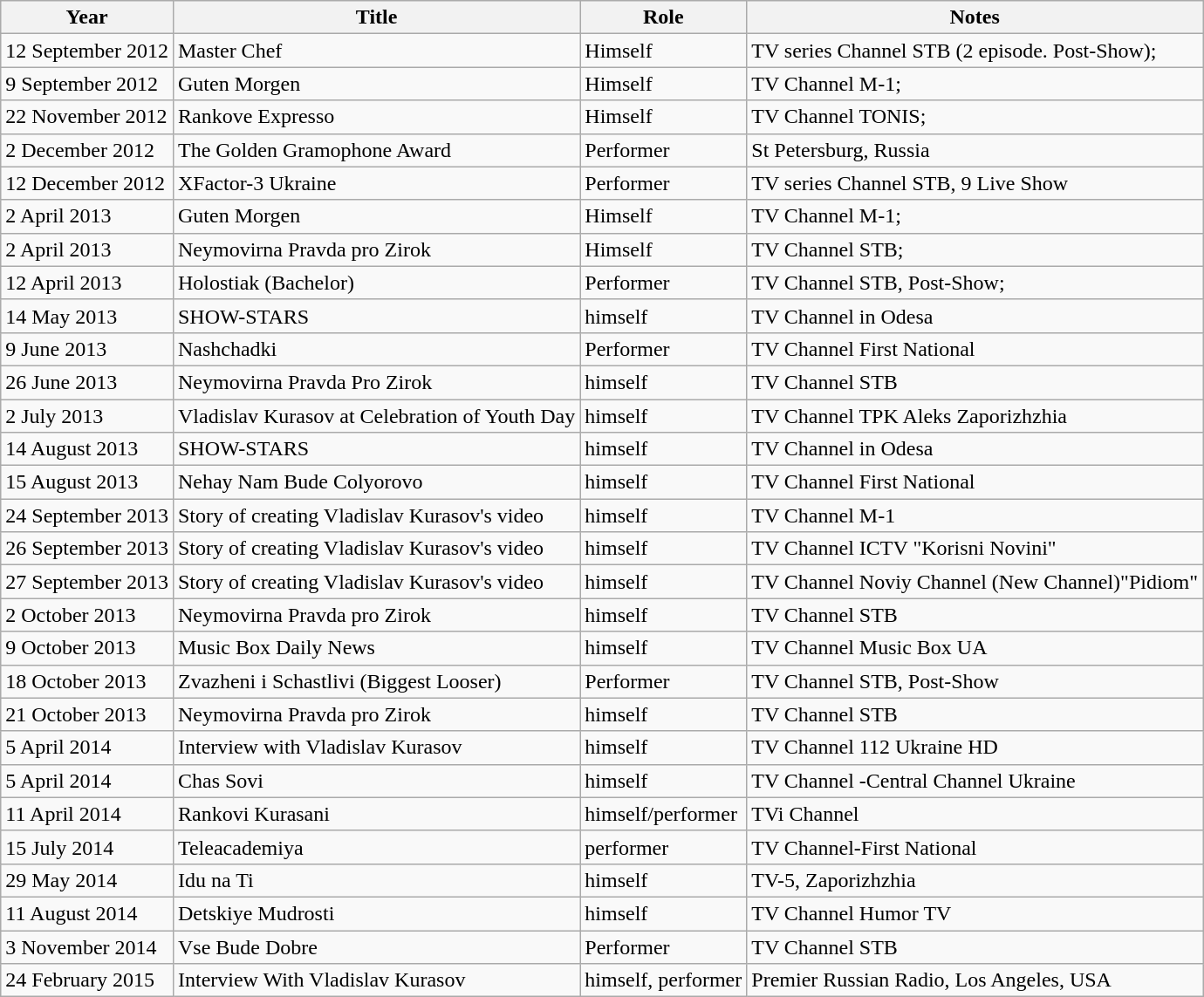<table class="wikitable">
<tr>
<th>Year</th>
<th>Title</th>
<th>Role</th>
<th>Notes</th>
</tr>
<tr>
<td>12 September 2012</td>
<td>Master Chef</td>
<td>Himself</td>
<td>TV series Channel STB (2 episode. Post-Show);</td>
</tr>
<tr>
<td>9 September 2012</td>
<td>Guten Morgen</td>
<td>Himself</td>
<td>TV Channel M-1;</td>
</tr>
<tr>
<td>22 November 2012</td>
<td>Rankove Expresso</td>
<td>Himself</td>
<td>TV Channel TONIS;</td>
</tr>
<tr>
<td>2 December 2012</td>
<td>The Golden Gramophone Award</td>
<td>Performer</td>
<td>St Petersburg, Russia</td>
</tr>
<tr>
<td>12 December 2012</td>
<td>XFactor-3 Ukraine</td>
<td>Performer </td>
<td>TV series Channel STB, 9 Live Show</td>
</tr>
<tr>
<td>2 April 2013</td>
<td>Guten Morgen</td>
<td>Himself</td>
<td>TV Channel M-1;</td>
</tr>
<tr>
<td>2 April 2013</td>
<td>Neymovirna Pravda pro Zirok</td>
<td>Himself</td>
<td>TV Channel STB;</td>
</tr>
<tr>
<td>12 April 2013</td>
<td>Holostiak (Bachelor)</td>
<td>Performer</td>
<td>TV Channel STB, Post-Show;</td>
</tr>
<tr>
<td>14 May 2013</td>
<td>SHOW-STARS</td>
<td>himself</td>
<td>TV Channel in Odesa</td>
</tr>
<tr>
<td>9 June 2013</td>
<td>Nashchadki</td>
<td>Performer</td>
<td>TV Channel First National</td>
</tr>
<tr>
<td>26 June 2013</td>
<td>Neymovirna Pravda Pro Zirok</td>
<td>himself</td>
<td>TV Channel STB</td>
</tr>
<tr>
<td>2 July 2013</td>
<td>Vladislav Kurasov at Celebration of Youth Day</td>
<td>himself</td>
<td>TV Channel TPK Aleks Zaporizhzhia</td>
</tr>
<tr>
<td>14 August 2013</td>
<td>SHOW-STARS</td>
<td>himself</td>
<td>TV Channel in Odesa</td>
</tr>
<tr>
<td>15 August 2013</td>
<td>Nehay Nam Bude Colyorovo</td>
<td>himself</td>
<td>TV Channel First National</td>
</tr>
<tr>
<td>24 September 2013</td>
<td>Story of creating Vladislav Kurasov's video</td>
<td>himself</td>
<td>TV Channel M-1</td>
</tr>
<tr>
<td>26 September 2013</td>
<td>Story of creating Vladislav Kurasov's video</td>
<td>himself</td>
<td>TV Channel ICTV "Korisni Novini"</td>
</tr>
<tr>
<td>27 September 2013</td>
<td>Story of creating Vladislav Kurasov's video</td>
<td>himself</td>
<td>TV Channel Noviy Channel (New Channel)"Pidiom"</td>
</tr>
<tr>
<td>2 October 2013</td>
<td>Neymovirna Pravda pro Zirok</td>
<td>himself</td>
<td>TV Channel STB</td>
</tr>
<tr>
<td>9 October 2013</td>
<td>Music Box Daily News  </td>
<td>himself</td>
<td>TV Channel Music Box UA</td>
</tr>
<tr>
<td>18 October 2013</td>
<td>Zvazheni i Schastlivi (Biggest Looser)</td>
<td>Performer</td>
<td>TV Channel STB, Post-Show</td>
</tr>
<tr>
<td>21 October 2013</td>
<td>Neymovirna Pravda pro Zirok  </td>
<td>himself</td>
<td>TV Channel STB</td>
</tr>
<tr>
<td>5 April 2014</td>
<td>Interview with Vladislav Kurasov</td>
<td>himself</td>
<td>TV Channel 112 Ukraine HD</td>
</tr>
<tr>
<td>5 April 2014</td>
<td>Chas Sovi</td>
<td>himself</td>
<td>TV Channel -Central Channel Ukraine</td>
</tr>
<tr>
<td>11 April 2014</td>
<td>Rankovi Kurasani </td>
<td>himself/performer</td>
<td>TVi Channel</td>
</tr>
<tr>
<td>15 July 2014</td>
<td>Teleacademiya</td>
<td>performer</td>
<td>TV Channel-First National</td>
</tr>
<tr>
<td>29 May 2014</td>
<td>Idu na Ti</td>
<td>himself</td>
<td>TV-5, Zaporizhzhia</td>
</tr>
<tr>
<td>11 August 2014</td>
<td>Detskiye Mudrosti</td>
<td>himself</td>
<td>TV Channel Humor TV</td>
</tr>
<tr>
<td>3 November 2014</td>
<td>Vse Bude Dobre </td>
<td>Performer</td>
<td>TV Channel STB</td>
</tr>
<tr>
<td>24 February 2015</td>
<td>Interview With Vladislav Kurasov</td>
<td>himself, performer</td>
<td>Premier Russian Radio, Los Angeles, USA </td>
</tr>
</table>
